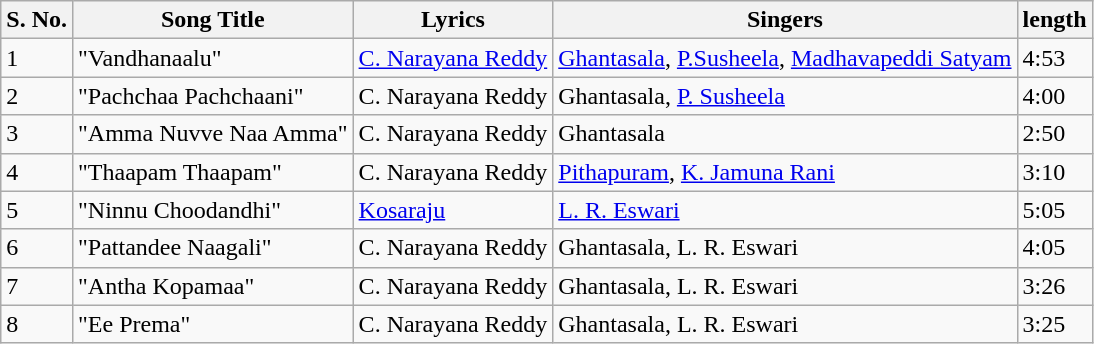<table class="wikitable">
<tr>
<th>S. No.</th>
<th>Song Title</th>
<th>Lyrics</th>
<th>Singers</th>
<th>length</th>
</tr>
<tr>
<td>1</td>
<td>"Vandhanaalu"</td>
<td><a href='#'>C. Narayana Reddy</a></td>
<td><a href='#'>Ghantasala</a>, <a href='#'>P.Susheela</a>, <a href='#'>Madhavapeddi Satyam</a></td>
<td>4:53</td>
</tr>
<tr>
<td>2</td>
<td>"Pachchaa Pachchaani"</td>
<td>C. Narayana Reddy</td>
<td>Ghantasala, <a href='#'>P. Susheela</a></td>
<td>4:00</td>
</tr>
<tr>
<td>3</td>
<td>"Amma Nuvve Naa Amma"</td>
<td>C. Narayana Reddy</td>
<td>Ghantasala</td>
<td>2:50</td>
</tr>
<tr>
<td>4</td>
<td>"Thaapam Thaapam"</td>
<td>C. Narayana Reddy</td>
<td><a href='#'>Pithapuram</a>, <a href='#'>K. Jamuna Rani</a></td>
<td>3:10</td>
</tr>
<tr>
<td>5</td>
<td>"Ninnu Choodandhi"</td>
<td><a href='#'>Kosaraju</a></td>
<td><a href='#'>L. R. Eswari</a></td>
<td>5:05</td>
</tr>
<tr>
<td>6</td>
<td>"Pattandee Naagali"</td>
<td>C. Narayana Reddy</td>
<td>Ghantasala, L. R. Eswari</td>
<td>4:05</td>
</tr>
<tr>
<td>7</td>
<td>"Antha Kopamaa"</td>
<td>C. Narayana Reddy</td>
<td>Ghantasala, L. R. Eswari</td>
<td>3:26</td>
</tr>
<tr>
<td>8</td>
<td>"Ee Prema"</td>
<td>C. Narayana Reddy</td>
<td>Ghantasala, L. R. Eswari</td>
<td>3:25</td>
</tr>
</table>
